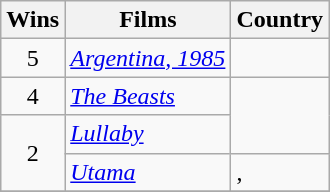<table class="wikitable">
<tr>
<th>Wins</th>
<th>Films</th>
<th>Country</th>
</tr>
<tr>
<td style="text-align:center">5</td>
<td><em><a href='#'>Argentina, 1985</a></em></td>
<td></td>
</tr>
<tr>
<td style="text-align:center">4</td>
<td><em><a href='#'>The Beasts</a></em></td>
<td rowspan="2"></td>
</tr>
<tr>
<td rowspan="2" style="text-align:center">2</td>
<td><em><a href='#'>Lullaby</a></em></td>
</tr>
<tr>
<td><em><a href='#'>Utama</a></em></td>
<td>, </td>
</tr>
<tr>
</tr>
</table>
